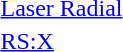<table>
<tr>
<td><a href='#'>Laser Radial</a><br></td>
<td></td>
<td></td>
<td></td>
</tr>
<tr>
<td><a href='#'>RS:X</a><br></td>
<td></td>
<td></td>
<td></td>
</tr>
</table>
